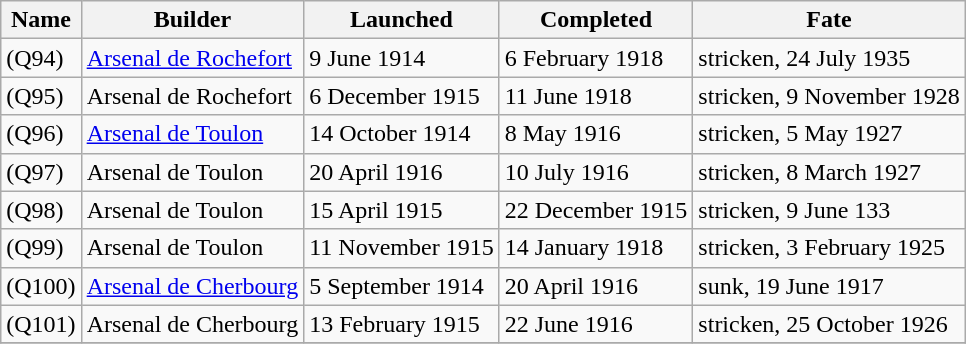<table class="wikitable nowraplinks">
<tr>
<th>Name</th>
<th>Builder</th>
<th>Launched</th>
<th>Completed</th>
<th>Fate</th>
</tr>
<tr>
<td> (Q94)</td>
<td><a href='#'>Arsenal de Rochefort</a></td>
<td>9 June 1914</td>
<td>6 February 1918</td>
<td>stricken, 24 July 1935</td>
</tr>
<tr>
<td> (Q95)</td>
<td>Arsenal de Rochefort</td>
<td>6 December 1915</td>
<td>11 June 1918</td>
<td>stricken, 9 November 1928</td>
</tr>
<tr>
<td> (Q96)</td>
<td><a href='#'>Arsenal de Toulon</a></td>
<td>14 October 1914</td>
<td>8 May 1916</td>
<td>stricken, 5 May 1927</td>
</tr>
<tr>
<td> (Q97)</td>
<td>Arsenal de Toulon</td>
<td>20 April 1916</td>
<td>10 July 1916</td>
<td>stricken, 8 March 1927</td>
</tr>
<tr>
<td> (Q98)</td>
<td>Arsenal de Toulon</td>
<td>15 April 1915</td>
<td>22 December 1915</td>
<td>stricken, 9 June 133</td>
</tr>
<tr>
<td> (Q99)</td>
<td>Arsenal de Toulon</td>
<td>11 November 1915</td>
<td>14 January 1918</td>
<td>stricken, 3 February 1925</td>
</tr>
<tr>
<td> (Q100)</td>
<td><a href='#'>Arsenal de Cherbourg</a></td>
<td>5 September 1914</td>
<td>20 April 1916</td>
<td>sunk, 19 June 1917</td>
</tr>
<tr>
<td> (Q101)</td>
<td>Arsenal de Cherbourg</td>
<td>13 February 1915</td>
<td>22 June 1916</td>
<td>stricken, 25 October 1926</td>
</tr>
<tr>
</tr>
</table>
